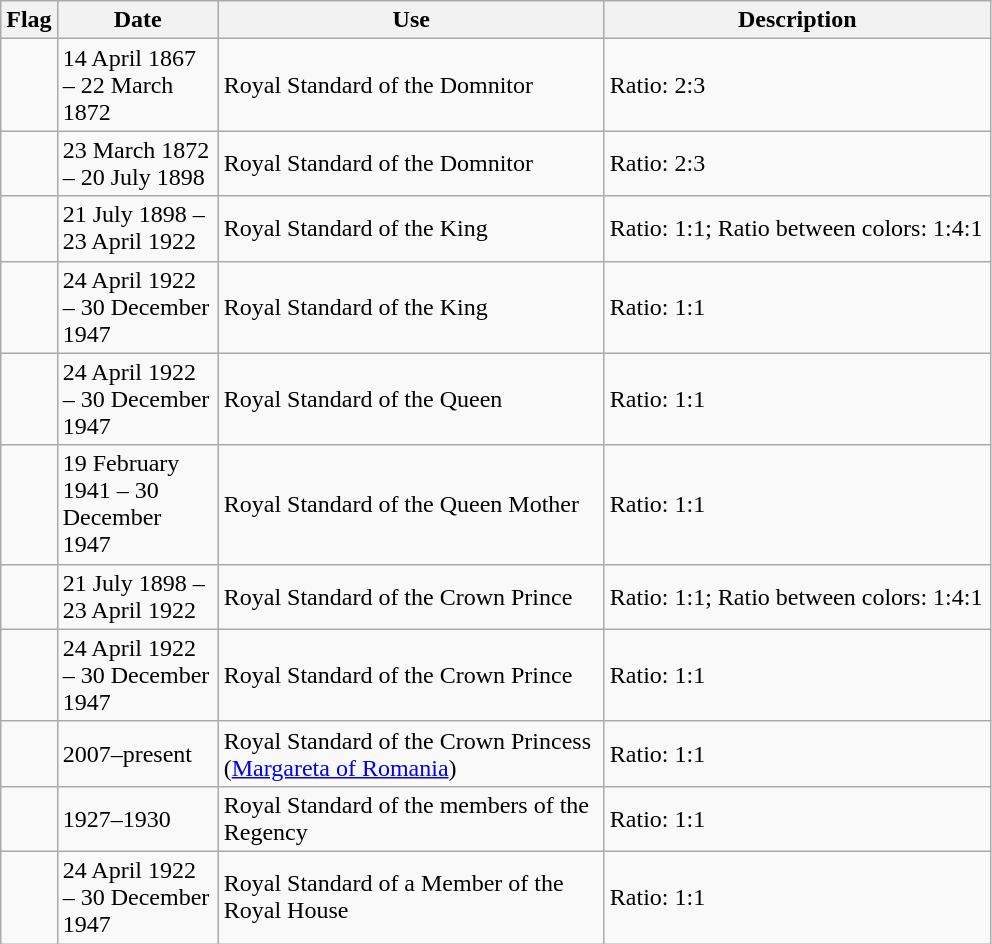<table class="wikitable">
<tr>
<th>Flag</th>
<th width="100">Date</th>
<th width="250">Use</th>
<th width="250">Description</th>
</tr>
<tr>
<td></td>
<td>14 April 1867 – 22 March 1872</td>
<td>Royal Standard of the Domnitor</td>
<td>Ratio: 2:3</td>
</tr>
<tr>
<td></td>
<td>23 March 1872 – 20 July 1898</td>
<td>Royal Standard of the Domnitor</td>
<td>Ratio: 2:3</td>
</tr>
<tr>
<td></td>
<td>21 July 1898 – 23 April 1922</td>
<td>Royal Standard of the King</td>
<td>Ratio: 1:1; Ratio between colors: 1:4:1</td>
</tr>
<tr>
<td></td>
<td>24 April 1922 – 30 December 1947</td>
<td>Royal Standard of the King</td>
<td>Ratio: 1:1</td>
</tr>
<tr>
<td></td>
<td>24 April 1922 – 30 December 1947</td>
<td>Royal Standard of the Queen</td>
<td>Ratio: 1:1</td>
</tr>
<tr>
<td></td>
<td>19 February 1941 – 30 December 1947</td>
<td>Royal Standard of the Queen Mother</td>
<td>Ratio: 1:1</td>
</tr>
<tr>
<td></td>
<td>21 July 1898 – 23 April 1922</td>
<td>Royal Standard of the Crown Prince</td>
<td>Ratio: 1:1; Ratio between colors: 1:4:1</td>
</tr>
<tr>
<td></td>
<td>24 April 1922 – 30 December 1947</td>
<td>Royal Standard of the Crown Prince</td>
<td>Ratio: 1:1</td>
</tr>
<tr>
<td></td>
<td>2007–present</td>
<td>Royal Standard of the Crown Princess<br>(<a href='#'>Margareta of Romania</a>)</td>
<td>Ratio: 1:1</td>
</tr>
<tr>
<td></td>
<td>1927–1930</td>
<td>Royal Standard of the members of the Regency</td>
<td>Ratio: 1:1</td>
</tr>
<tr>
<td></td>
<td>24 April 1922 – 30 December 1947</td>
<td>Royal Standard of a Member of the Royal House</td>
<td>Ratio: 1:1</td>
</tr>
</table>
